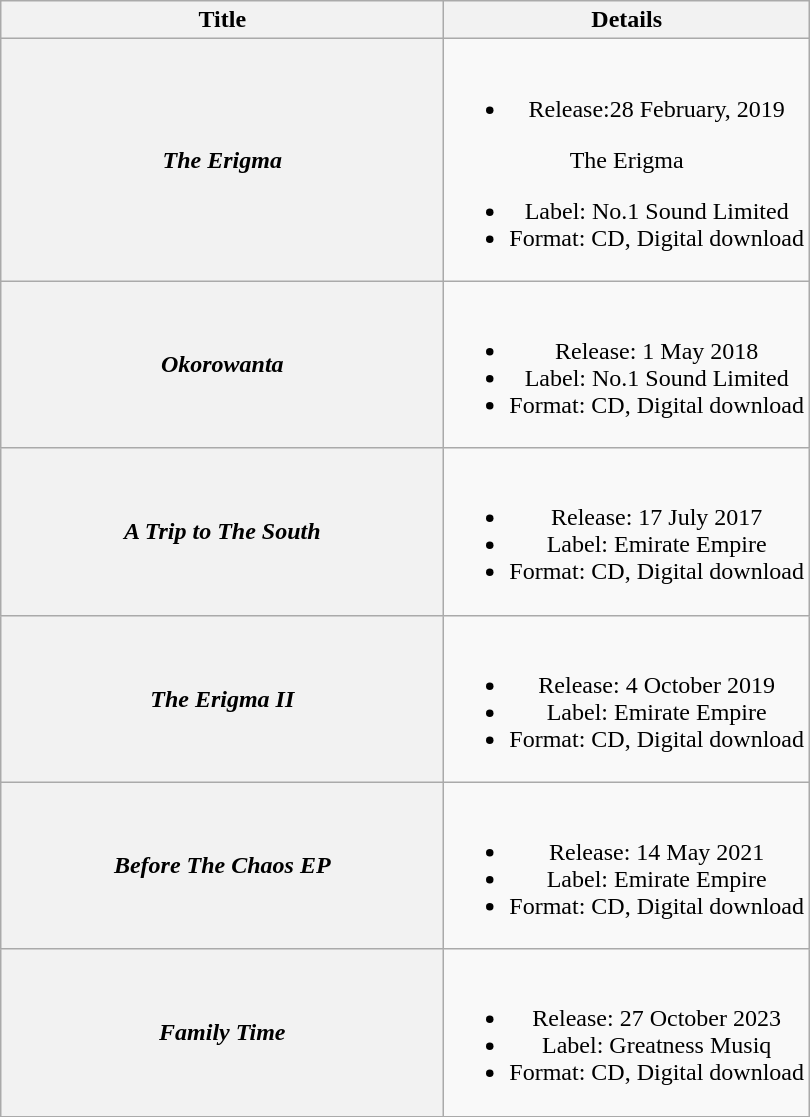<table class="wikitable plainrowheaders" style="text-align:center;">
<tr>
<th scope="col" style="width:18em;">Title</th>
<th scope="col" style="length:40em;">Details</th>
</tr>
<tr>
<th scope="row"><em>The Erigma</em></th>
<td><br><ul><li>Release:28 February, 2019</li></ul>The Erigma<ul><li>Label: No.1 Sound Limited</li><li>Format: CD, Digital download</li></ul></td>
</tr>
<tr>
<th scope="row"><em>Okorowanta</em></th>
<td><br><ul><li>Release: 1 May 2018</li><li>Label: No.1 Sound Limited</li><li>Format: CD, Digital download</li></ul></td>
</tr>
<tr>
<th scope="row"><em>A Trip to The South</em></th>
<td><br><ul><li>Release: 17 July 2017</li><li>Label: Emirate Empire</li><li>Format: CD, Digital download</li></ul></td>
</tr>
<tr>
<th scope="row"><em>The Erigma II</em></th>
<td><br><ul><li>Release: 4 October 2019</li><li>Label: Emirate Empire</li><li>Format: CD, Digital download</li></ul></td>
</tr>
<tr>
<th scope="row"><em>Before The Chaos EP</em> </th>
<td><br><ul><li>Release: 14 May 2021</li><li>Label: Emirate Empire</li><li>Format: CD, Digital download</li></ul></td>
</tr>
<tr>
<th scope="row"><em>Family Time</em> </th>
<td><br><ul><li>Release: 27 October 2023</li><li>Label: Greatness Musiq</li><li>Format: CD, Digital download</li></ul></td>
</tr>
</table>
